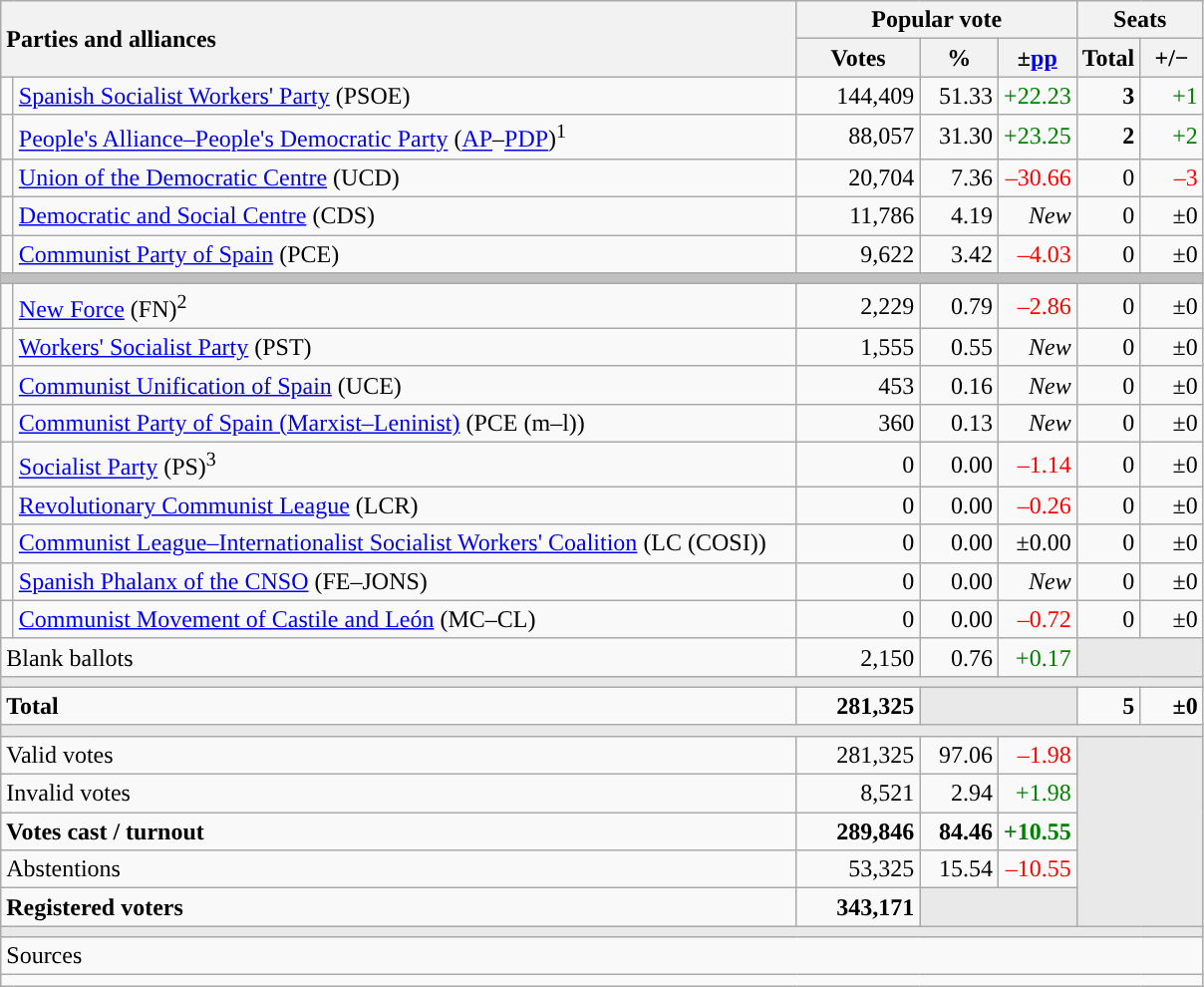<table class="wikitable" style="text-align:right;">
<tr>
<th style="text-align:left;" rowspan="2" colspan="2" width="525">Parties and alliances</th>
<th colspan="3">Popular vote</th>
<th colspan="2">Seats</th>
</tr>
<tr>
<th width="75">Votes</th>
<th width="45">%</th>
<th width="45">±<a href='#'>pp</a></th>
<th width="35">Total</th>
<th width="35">+/−</th>
</tr>
<tr>
<td width="1" style="color:inherit;background:"></td>
<td align="left"><a href='#'>Spanish Socialist Workers' Party</a> (PSOE)</td>
<td>144,409</td>
<td>51.33</td>
<td style="color:green;">+22.23</td>
<td><strong>3</strong></td>
<td style="color:green;">+1</td>
</tr>
<tr>
<td style="color:inherit;background:"></td>
<td align="left"><a href='#'>People's Alliance–People's Democratic Party</a> (<a href='#'>AP</a>–<a href='#'>PDP</a>)<sup>1</sup></td>
<td>88,057</td>
<td>31.30</td>
<td style="color:green;">+23.25</td>
<td><strong>2</strong></td>
<td style="color:green;">+2</td>
</tr>
<tr>
<td style="color:inherit;background:"></td>
<td align="left"><a href='#'>Union of the Democratic Centre</a> (UCD)</td>
<td>20,704</td>
<td>7.36</td>
<td style="color:red;">–30.66</td>
<td>0</td>
<td style="color:red;">–3</td>
</tr>
<tr>
<td style="color:inherit;background:"></td>
<td align="left"><a href='#'>Democratic and Social Centre</a> (CDS)</td>
<td>11,786</td>
<td>4.19</td>
<td><em>New</em></td>
<td>0</td>
<td>±0</td>
</tr>
<tr>
<td style="color:inherit;background:"></td>
<td align="left"><a href='#'>Communist Party of Spain</a> (PCE)</td>
<td>9,622</td>
<td>3.42</td>
<td style="color:red;">–4.03</td>
<td>0</td>
<td>±0</td>
</tr>
<tr>
<td colspan="7" bgcolor="#C0C0C0"></td>
</tr>
<tr>
<td style="color:inherit;background:"></td>
<td align="left"><a href='#'>New Force</a> (FN)<sup>2</sup></td>
<td>2,229</td>
<td>0.79</td>
<td style="color:red;">–2.86</td>
<td>0</td>
<td>±0</td>
</tr>
<tr>
<td style="color:inherit;background:"></td>
<td align="left"><a href='#'>Workers' Socialist Party</a> (PST)</td>
<td>1,555</td>
<td>0.55</td>
<td><em>New</em></td>
<td>0</td>
<td>±0</td>
</tr>
<tr>
<td style="color:inherit;background:"></td>
<td align="left"><a href='#'>Communist Unification of Spain</a> (UCE)</td>
<td>453</td>
<td>0.16</td>
<td><em>New</em></td>
<td>0</td>
<td>±0</td>
</tr>
<tr>
<td style="color:inherit;background:"></td>
<td align="left"><a href='#'>Communist Party of Spain (Marxist–Leninist)</a> (PCE (m–l))</td>
<td>360</td>
<td>0.13</td>
<td><em>New</em></td>
<td>0</td>
<td>±0</td>
</tr>
<tr>
<td style="color:inherit;background:"></td>
<td align="left"><a href='#'>Socialist Party</a> (PS)<sup>3</sup></td>
<td>0</td>
<td>0.00</td>
<td style="color:red;">–1.14</td>
<td>0</td>
<td>±0</td>
</tr>
<tr>
<td style="color:inherit;background:"></td>
<td align="left"><a href='#'>Revolutionary Communist League</a> (LCR)</td>
<td>0</td>
<td>0.00</td>
<td style="color:red;">–0.26</td>
<td>0</td>
<td>±0</td>
</tr>
<tr>
<td style="color:inherit;background:"></td>
<td align="left"><a href='#'>Communist League–Internationalist Socialist Workers' Coalition</a> (LC (COSI))</td>
<td>0</td>
<td>0.00</td>
<td>±0.00</td>
<td>0</td>
<td>±0</td>
</tr>
<tr>
<td style="color:inherit;background:"></td>
<td align="left"><a href='#'>Spanish Phalanx of the CNSO</a> (FE–JONS)</td>
<td>0</td>
<td>0.00</td>
<td><em>New</em></td>
<td>0</td>
<td>±0</td>
</tr>
<tr>
<td style="color:inherit;background:"></td>
<td align="left"><a href='#'>Communist Movement of Castile and León</a> (MC–CL)</td>
<td>0</td>
<td>0.00</td>
<td style="color:red;">–0.72</td>
<td>0</td>
<td>±0</td>
</tr>
<tr>
<td align="left" colspan="2">Blank ballots</td>
<td>2,150</td>
<td>0.76</td>
<td style="color:green;">+0.17</td>
<td bgcolor="#E9E9E9" colspan="2"></td>
</tr>
<tr>
<td colspan="7" bgcolor="#E9E9E9"></td>
</tr>
<tr style="font-weight:bold;">
<td align="left" colspan="2">Total</td>
<td>281,325</td>
<td bgcolor="#E9E9E9" colspan="2"></td>
<td>5</td>
<td>±0</td>
</tr>
<tr>
<td colspan="7" bgcolor="#E9E9E9"></td>
</tr>
<tr>
<td align="left" colspan="2">Valid votes</td>
<td>281,325</td>
<td>97.06</td>
<td style="color:red;">–1.98</td>
<td bgcolor="#E9E9E9" colspan="2" rowspan="5"></td>
</tr>
<tr>
<td align="left" colspan="2">Invalid votes</td>
<td>8,521</td>
<td>2.94</td>
<td style="color:green;">+1.98</td>
</tr>
<tr style="font-weight:bold;">
<td align="left" colspan="2">Votes cast / turnout</td>
<td>289,846</td>
<td>84.46</td>
<td style="color:green;">+10.55</td>
</tr>
<tr>
<td align="left" colspan="2">Abstentions</td>
<td>53,325</td>
<td>15.54</td>
<td style="color:red;">–10.55</td>
</tr>
<tr style="font-weight:bold;">
<td align="left" colspan="2">Registered voters</td>
<td>343,171</td>
<td bgcolor="#E9E9E9" colspan="2"></td>
</tr>
<tr>
<td colspan="7" bgcolor="#E9E9E9"></td>
</tr>
<tr>
<td align="left" colspan="7">Sources</td>
</tr>
<tr>
<td colspan="7" style="text-align:left; max-width:790px;"></td>
</tr>
</table>
